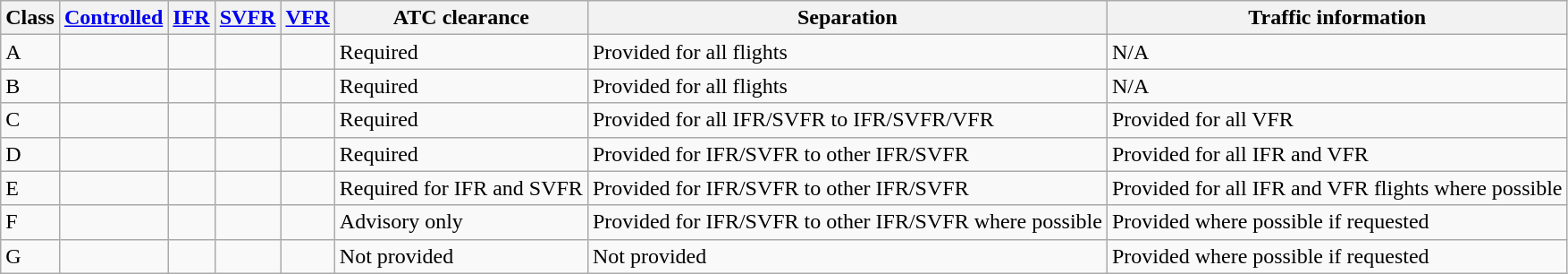<table class="wikitable">
<tr>
<th>Class</th>
<th><a href='#'>Controlled</a></th>
<th><a href='#'>IFR</a></th>
<th><a href='#'>SVFR</a></th>
<th><a href='#'>VFR</a></th>
<th>ATC clearance</th>
<th>Separation</th>
<th>Traffic information</th>
</tr>
<tr>
<td>A</td>
<td></td>
<td></td>
<td></td>
<td></td>
<td>Required</td>
<td>Provided for all flights</td>
<td>N/A</td>
</tr>
<tr>
<td>B</td>
<td></td>
<td></td>
<td></td>
<td></td>
<td>Required</td>
<td>Provided for all flights</td>
<td>N/A</td>
</tr>
<tr>
<td>C</td>
<td></td>
<td></td>
<td></td>
<td></td>
<td>Required</td>
<td>Provided for all IFR/SVFR to  IFR/SVFR/VFR</td>
<td>Provided for all VFR</td>
</tr>
<tr>
<td>D</td>
<td></td>
<td></td>
<td></td>
<td></td>
<td>Required</td>
<td>Provided for IFR/SVFR to other IFR/SVFR</td>
<td>Provided for all IFR and VFR</td>
</tr>
<tr>
<td>E</td>
<td></td>
<td></td>
<td></td>
<td></td>
<td>Required for IFR and SVFR</td>
<td>Provided for IFR/SVFR to other IFR/SVFR</td>
<td>Provided for all IFR and VFR flights where possible</td>
</tr>
<tr>
<td>F</td>
<td></td>
<td></td>
<td></td>
<td></td>
<td>Advisory only</td>
<td>Provided for IFR/SVFR to other IFR/SVFR where possible</td>
<td>Provided where possible if requested</td>
</tr>
<tr>
<td>G</td>
<td></td>
<td></td>
<td></td>
<td></td>
<td>Not provided</td>
<td>Not provided</td>
<td>Provided where possible if requested</td>
</tr>
</table>
